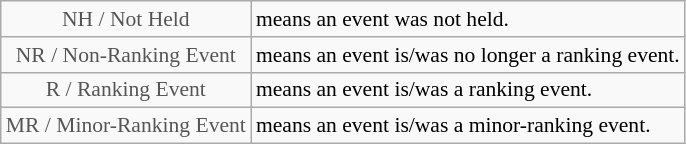<table class="wikitable" style="font-size:90%">
<tr>
<td style="text-align:center; color:#555555;" colspan="4">NH / Not Held</td>
<td>means an event was not held.</td>
</tr>
<tr>
<td style="text-align:center; color:#555555;" colspan="4">NR / Non-Ranking Event</td>
<td>means an event is/was no longer a ranking event.</td>
</tr>
<tr>
<td style="text-align:center; color:#555555;" colspan="4">R / Ranking Event</td>
<td>means an event is/was a ranking event.</td>
</tr>
<tr>
<td style="text-align:center; color:#555555;" colspan="4">MR / Minor-Ranking Event</td>
<td>means an event is/was a minor-ranking event.</td>
</tr>
</table>
